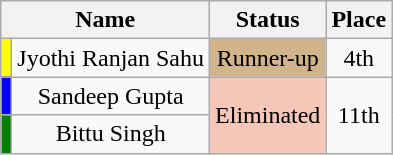<table class="wikitable sortable" style="text-align:center;">
<tr>
<th colspan="2">Name</th>
<th>Status</th>
<th>Place</th>
</tr>
<tr>
<td style="background: yellow;"></td>
<td>Jyothi Ranjan Sahu</td>
<td style="background: tan;; text-align:center;">Runner-up<br></td>
<td>4th</td>
</tr>
<tr>
<td style="background: blue;"></td>
<td>Sandeep Gupta</td>
<td rowspan="2" style="background:#f4c7b8;; text-align:center;">Eliminated <br></td>
<td rowspan="2">11th</td>
</tr>
<tr>
<td style="background:green;"></td>
<td>Bittu Singh</td>
</tr>
</table>
